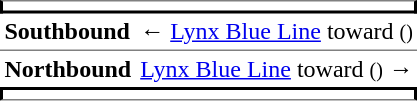<table table border=0 cellspacing=0 cellpadding=3>
<tr>
<td style="border-top:solid 1px gray;border-right:solid 2px black;border-left:solid 2px black;border-bottom:solid 2px black;text-align:center;" colspan=2></td>
</tr>
<tr>
<td style="border-bottom:solid 1px gray;"><span><strong>Southbound</strong></span></td>
<td style="border-bottom:solid 1px gray;">← <a href='#'>Lynx Blue Line</a> toward  <small>()</small></td>
</tr>
<tr>
<td style="border-bottom:solid 0px gray;"><span><strong>Northbound</strong></span></td>
<td style="border-bottom:solid 0px gray;"><a href='#'>Lynx Blue Line</a> toward  <small>()</small> →</td>
</tr>
<tr>
<td style="border-top:solid 2px black;border-right:solid 2px black;border-left:solid 2px black;border-bottom:solid 1px gray;text-align:center;" colspan=2></td>
</tr>
</table>
